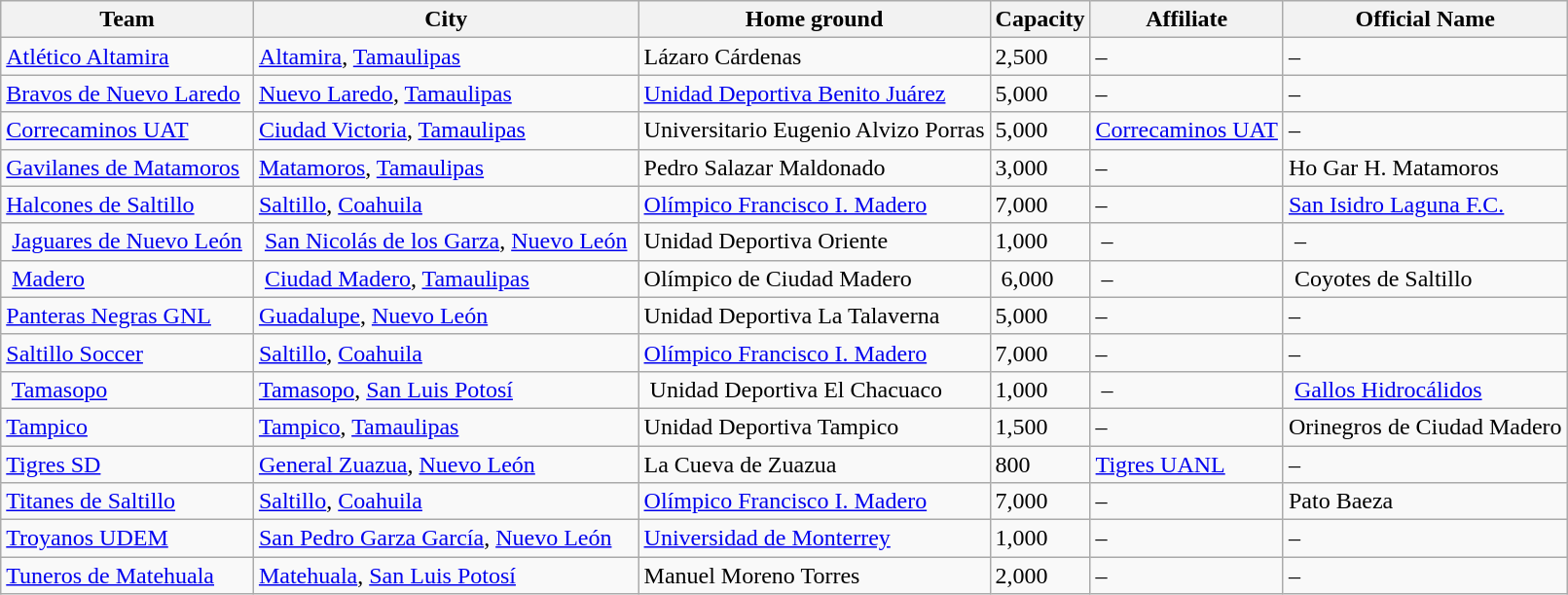<table class="wikitable sortable">
<tr>
<th>Team</th>
<th>City</th>
<th>Home ground</th>
<th>Capacity</th>
<th>Affiliate</th>
<th>Official Name</th>
</tr>
<tr>
<td><a href='#'>Atlético Altamira</a></td>
<td><a href='#'>Altamira</a>, <a href='#'>Tamaulipas</a></td>
<td>Lázaro Cárdenas</td>
<td>2,500</td>
<td>–</td>
<td>–</td>
</tr>
<tr>
<td><a href='#'>Bravos de Nuevo Laredo</a></td>
<td><a href='#'>Nuevo Laredo</a>, <a href='#'>Tamaulipas</a></td>
<td><a href='#'>Unidad Deportiva Benito Juárez</a></td>
<td>5,000</td>
<td>–</td>
<td>–</td>
</tr>
<tr>
<td><a href='#'>Correcaminos UAT</a></td>
<td><a href='#'>Ciudad Victoria</a>, <a href='#'>Tamaulipas</a></td>
<td>Universitario Eugenio Alvizo Porras</td>
<td>5,000</td>
<td><a href='#'>Correcaminos UAT</a></td>
<td>–</td>
</tr>
<tr>
<td><a href='#'>Gavilanes de Matamoros</a></td>
<td><a href='#'>Matamoros</a>, <a href='#'>Tamaulipas</a></td>
<td>Pedro Salazar Maldonado</td>
<td>3,000</td>
<td>–</td>
<td>Ho Gar H. Matamoros</td>
</tr>
<tr>
<td><a href='#'>Halcones de Saltillo</a></td>
<td><a href='#'>Saltillo</a>, <a href='#'>Coahuila</a></td>
<td><a href='#'>Olímpico Francisco I. Madero</a></td>
<td>7,000</td>
<td>–</td>
<td><a href='#'>San Isidro Laguna F.C.</a></td>
</tr>
<tr>
<td> <a href='#'>Jaguares de Nuevo León</a> </td>
<td> <a href='#'>San Nicolás de los Garza</a>, <a href='#'>Nuevo León</a> </td>
<td>Unidad Deportiva Oriente</td>
<td>1,000</td>
<td> – </td>
<td> –</td>
</tr>
<tr>
<td> <a href='#'>Madero</a></td>
<td> <a href='#'>Ciudad Madero</a>, <a href='#'>Tamaulipas</a> </td>
<td>Olímpico de Ciudad Madero</td>
<td> 6,000</td>
<td> – </td>
<td> Coyotes de Saltillo</td>
</tr>
<tr>
<td><a href='#'>Panteras Negras GNL</a></td>
<td><a href='#'>Guadalupe</a>, <a href='#'>Nuevo León</a></td>
<td>Unidad Deportiva La Talaverna</td>
<td>5,000</td>
<td>–</td>
<td>–</td>
</tr>
<tr>
<td><a href='#'>Saltillo Soccer</a></td>
<td><a href='#'>Saltillo</a>, <a href='#'>Coahuila</a></td>
<td><a href='#'>Olímpico Francisco I. Madero</a></td>
<td>7,000</td>
<td>–</td>
<td>–</td>
</tr>
<tr>
<td> <a href='#'>Tamasopo</a> </td>
<td><a href='#'>Tamasopo</a>, <a href='#'>San Luis Potosí</a> </td>
<td> Unidad Deportiva El Chacuaco</td>
<td>1,000 </td>
<td> – </td>
<td> <a href='#'>Gallos Hidrocálidos</a></td>
</tr>
<tr>
<td><a href='#'>Tampico</a></td>
<td><a href='#'>Tampico</a>, <a href='#'>Tamaulipas</a></td>
<td>Unidad Deportiva Tampico</td>
<td>1,500</td>
<td>–</td>
<td>Orinegros de Ciudad Madero</td>
</tr>
<tr>
<td><a href='#'>Tigres SD</a></td>
<td><a href='#'>General Zuazua</a>, <a href='#'>Nuevo León</a></td>
<td>La Cueva de Zuazua</td>
<td>800</td>
<td><a href='#'>Tigres UANL</a></td>
<td>–</td>
</tr>
<tr>
<td><a href='#'>Titanes de Saltillo</a></td>
<td><a href='#'>Saltillo</a>, <a href='#'>Coahuila</a></td>
<td><a href='#'>Olímpico Francisco I. Madero</a></td>
<td>7,000</td>
<td>–</td>
<td>Pato Baeza</td>
</tr>
<tr>
<td><a href='#'>Troyanos UDEM</a></td>
<td><a href='#'>San Pedro Garza García</a>, <a href='#'>Nuevo León</a></td>
<td><a href='#'>Universidad de Monterrey</a></td>
<td>1,000</td>
<td>–</td>
<td>–</td>
</tr>
<tr>
<td><a href='#'>Tuneros de Matehuala</a></td>
<td><a href='#'>Matehuala</a>, <a href='#'>San Luis Potosí</a></td>
<td>Manuel Moreno Torres</td>
<td>2,000</td>
<td>–</td>
<td>–</td>
</tr>
</table>
